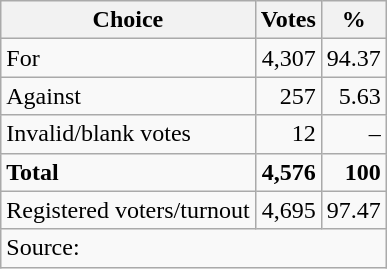<table class=wikitable style=text-align:right>
<tr>
<th>Choice</th>
<th>Votes</th>
<th>%</th>
</tr>
<tr>
<td align=left>For</td>
<td>4,307</td>
<td>94.37</td>
</tr>
<tr>
<td align=left>Against</td>
<td>257</td>
<td>5.63</td>
</tr>
<tr>
<td align=left>Invalid/blank votes</td>
<td>12</td>
<td>–</td>
</tr>
<tr>
<td align=left><strong>Total</strong></td>
<td><strong>4,576</strong></td>
<td><strong>100</strong></td>
</tr>
<tr>
<td align=left>Registered voters/turnout</td>
<td>4,695</td>
<td>97.47</td>
</tr>
<tr>
<td align=left colspan=3>Source: </td>
</tr>
</table>
